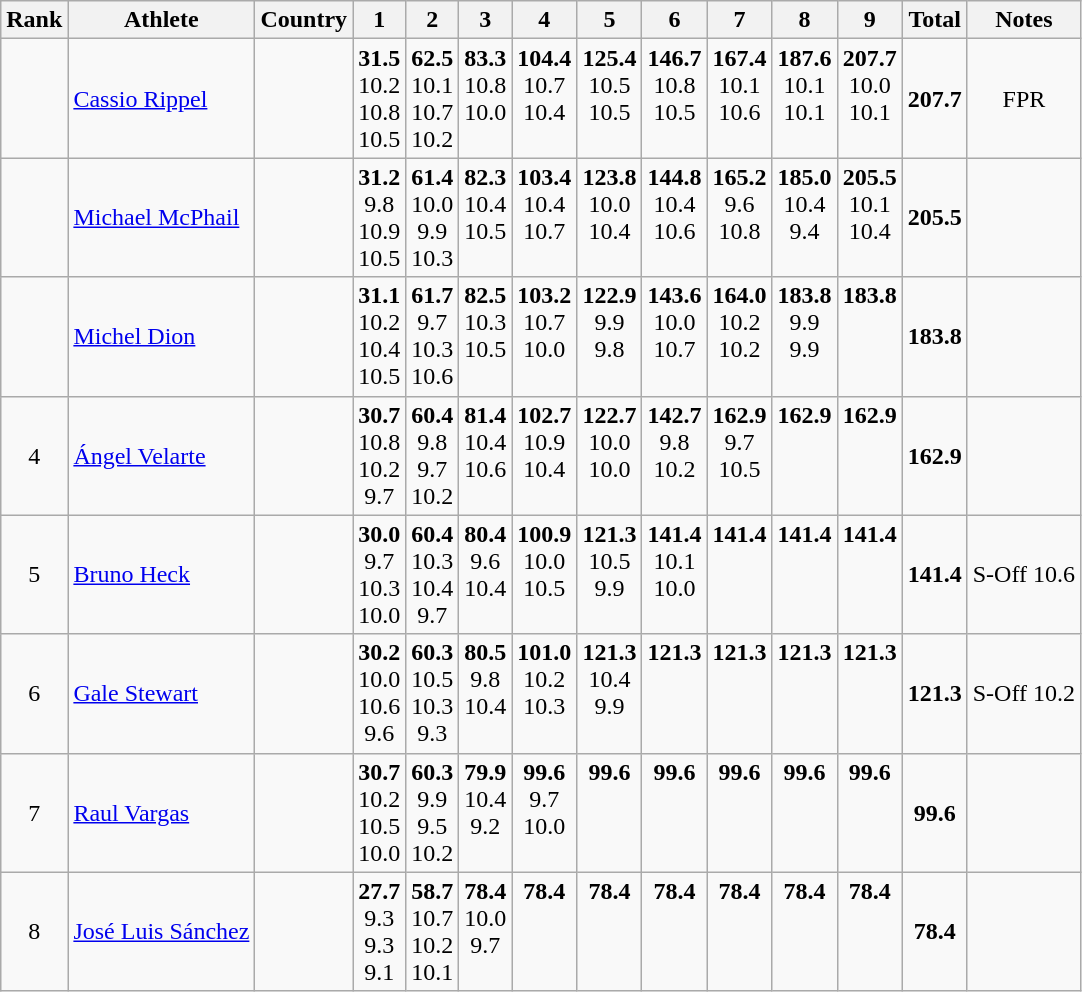<table class="wikitable sortable" style="text-align:center">
<tr>
<th>Rank</th>
<th>Athlete</th>
<th>Country</th>
<th style="width: 28px">1</th>
<th style="width: 28px">2</th>
<th style="width: 28px">3</th>
<th style="width: 28px">4</th>
<th style="width: 28px">5</th>
<th style="width: 28px">6</th>
<th style="width: 28px">7</th>
<th style="width: 28px">8</th>
<th style="width: 28px">9</th>
<th>Total</th>
<th>Notes</th>
</tr>
<tr>
<td></td>
<td align=left><a href='#'>Cassio Rippel</a></td>
<td align=left></td>
<td><strong>31.5</strong><br>10.2<br>10.8<br>10.5</td>
<td><strong>62.5</strong><br> 10.1 <br>10.7 <br>10.2</td>
<td><strong>83.3</strong><br>10.8 <br>10.0<br><br></td>
<td><strong>104.4</strong><br>10.7<br>10.4<br><br></td>
<td><strong>125.4</strong><br>10.5<br>10.5<br><br></td>
<td><strong>146.7</strong><br>10.8 <br>10.5<br><br></td>
<td><strong>167.4</strong><br>10.1<br>10.6 <br><br></td>
<td><strong>187.6</strong><br>10.1<br>10.1 <br><br></td>
<td><strong>207.7</strong><br>10.0<br>10.1<br><br></td>
<td><strong>207.7</strong></td>
<td>FPR</td>
</tr>
<tr>
<td></td>
<td align=left><a href='#'>Michael McPhail</a></td>
<td align=left></td>
<td><strong>31.2</strong><br>9.8<br>10.9<br>10.5</td>
<td><strong>61.4</strong><br> 10.0 <br>9.9 <br>10.3</td>
<td><strong>82.3</strong><br>10.4 <br>10.5<br><br></td>
<td><strong>103.4</strong><br>10.4<br>10.7<br><br></td>
<td><strong>123.8</strong><br>10.0<br>10.4<br><br></td>
<td><strong>144.8</strong><br>10.4 <br>10.6<br><br></td>
<td><strong>165.2</strong><br>9.6<br>10.8 <br><br></td>
<td><strong>185.0</strong><br>10.4<br>9.4 <br><br></td>
<td><strong>205.5</strong><br>10.1<br>10.4<br><br></td>
<td><strong>205.5</strong></td>
<td></td>
</tr>
<tr>
<td></td>
<td align=left><a href='#'>Michel Dion</a></td>
<td align=left></td>
<td><strong>31.1</strong><br>10.2<br>10.4<br>10.5</td>
<td><strong>61.7</strong><br> 9.7 <br>10.3 <br>10.6</td>
<td><strong>82.5</strong><br>10.3 <br>10.5<br><br></td>
<td><strong>103.2</strong><br>10.7<br>10.0<br><br></td>
<td><strong>122.9</strong><br>9.9<br>9.8<br><br></td>
<td><strong>143.6</strong><br>10.0 <br>10.7<br><br></td>
<td><strong>164.0</strong><br>10.2<br>10.2 <br><br></td>
<td><strong>183.8</strong><br>9.9<br>9.9 <br><br></td>
<td><strong>183.8</strong><br><br><br><br></td>
<td><strong>183.8</strong></td>
<td></td>
</tr>
<tr>
<td>4</td>
<td align=left><a href='#'>Ángel Velarte</a></td>
<td align=left></td>
<td><strong>30.7</strong><br>10.8<br>10.2<br>9.7</td>
<td><strong>60.4</strong><br> 9.8 <br>9.7 <br>10.2</td>
<td><strong>81.4</strong><br>10.4 <br>10.6<br><br></td>
<td><strong>102.7</strong><br>10.9<br>10.4<br><br></td>
<td><strong>122.7</strong><br>10.0<br>10.0<br><br></td>
<td><strong>142.7</strong><br>9.8 <br>10.2<br><br></td>
<td><strong>162.9</strong><br>9.7<br>10.5 <br><br></td>
<td><strong>162.9</strong><br> <br>  <br><br></td>
<td><strong>162.9</strong><br><br><br><br></td>
<td><strong>162.9</strong></td>
<td></td>
</tr>
<tr>
<td>5</td>
<td align=left><a href='#'>Bruno Heck</a></td>
<td align=left></td>
<td><strong>30.0</strong><br>9.7<br>10.3<br>10.0</td>
<td><strong>60.4</strong><br> 10.3 <br>10.4 <br>9.7</td>
<td><strong>80.4</strong><br>9.6 <br>10.4<br><br></td>
<td><strong>100.9</strong><br>10.0<br>10.5<br><br></td>
<td><strong>121.3</strong><br>10.5<br>9.9<br><br></td>
<td><strong>141.4</strong><br>10.1 <br>10.0<br><br></td>
<td><strong>141.4</strong><br> <br>  <br><br></td>
<td><strong>141.4</strong><br> <br>  <br><br></td>
<td><strong>141.4</strong><br><br><br><br></td>
<td><strong>141.4</strong></td>
<td>S-Off 10.6</td>
</tr>
<tr>
<td>6</td>
<td align=left><a href='#'>Gale Stewart</a></td>
<td align=left></td>
<td><strong>30.2</strong><br>10.0<br>10.6<br>9.6</td>
<td><strong>60.3</strong><br> 10.5 <br>10.3 <br>9.3</td>
<td><strong>80.5</strong><br>9.8 <br>10.4<br><br></td>
<td><strong>101.0</strong><br>10.2<br>10.3<br><br></td>
<td><strong>121.3</strong><br>10.4<br>9.9<br><br></td>
<td><strong>121.3</strong><br>  <br> <br><br></td>
<td><strong>121.3</strong><br> <br>  <br><br></td>
<td><strong>121.3</strong><br> <br>  <br><br></td>
<td><strong>121.3</strong><br><br><br><br></td>
<td><strong>121.3</strong></td>
<td>S-Off 10.2</td>
</tr>
<tr>
<td>7</td>
<td align=left><a href='#'>Raul Vargas</a></td>
<td align=left></td>
<td><strong>30.7</strong><br>10.2<br>10.5<br>10.0</td>
<td><strong>60.3</strong><br> 9.9 <br>9.5 <br>10.2</td>
<td><strong>79.9</strong><br>10.4 <br>9.2<br><br></td>
<td><strong>99.6</strong><br>9.7<br>10.0<br><br></td>
<td><strong>99.6</strong><br> <br> <br><br></td>
<td><strong>99.6</strong><br>  <br> <br><br></td>
<td><strong>99.6</strong><br> <br>  <br><br></td>
<td><strong>99.6</strong><br> <br>  <br><br></td>
<td><strong>99.6</strong><br><br><br><br></td>
<td><strong>99.6</strong></td>
<td></td>
</tr>
<tr>
<td>8</td>
<td align=left><a href='#'>José Luis Sánchez</a></td>
<td align=left></td>
<td><strong>27.7</strong><br>9.3<br>9.3<br>9.1</td>
<td><strong>58.7</strong><br> 10.7 <br>10.2 <br>10.1</td>
<td><strong>78.4</strong><br>10.0 <br>9.7<br><br></td>
<td><strong>78.4</strong><br> <br> <br><br></td>
<td><strong>78.4</strong><br> <br> <br><br></td>
<td><strong>78.4</strong><br>  <br> <br><br></td>
<td><strong>78.4</strong><br> <br>  <br><br></td>
<td><strong>78.4</strong><br> <br>  <br><br></td>
<td><strong>78.4</strong><br><br><br><br></td>
<td><strong>78.4</strong></td>
<td></td>
</tr>
</table>
